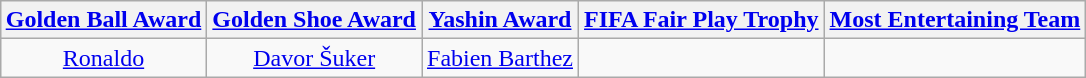<table class="wikitable" style="margin:0 auto">
<tr>
<th><a href='#'>Golden Ball Award</a></th>
<th><a href='#'>Golden Shoe Award</a></th>
<th><a href='#'>Yashin Award</a></th>
<th><a href='#'>FIFA Fair Play Trophy</a></th>
<th><a href='#'>Most Entertaining Team</a></th>
</tr>
<tr>
<td align=center> <a href='#'>Ronaldo</a></td>
<td align=center> <a href='#'>Davor Šuker</a></td>
<td align=center> <a href='#'>Fabien Barthez</a></td>
<td align=center><br></td>
<td align=center></td>
</tr>
</table>
